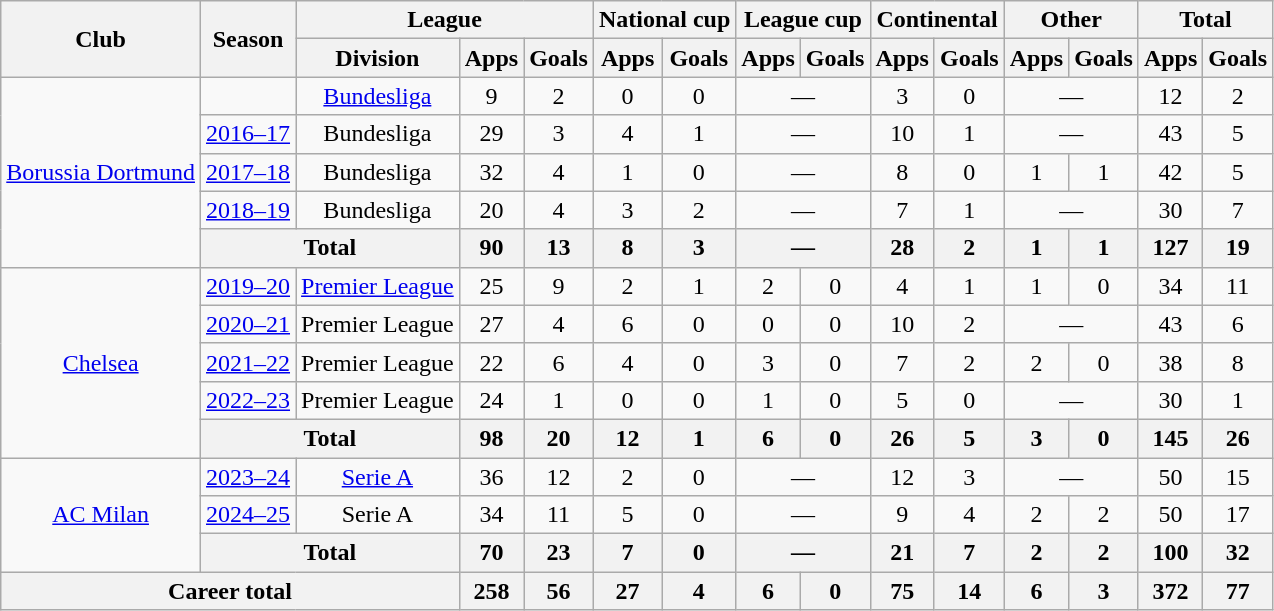<table class="wikitable" style="text-align: center;">
<tr>
<th rowspan="2">Club</th>
<th rowspan="2">Season</th>
<th colspan="3">League</th>
<th colspan="2">National cup</th>
<th colspan="2">League cup</th>
<th colspan="2">Continental</th>
<th colspan="2">Other</th>
<th colspan="2">Total</th>
</tr>
<tr>
<th>Division</th>
<th>Apps</th>
<th>Goals</th>
<th>Apps</th>
<th>Goals</th>
<th>Apps</th>
<th>Goals</th>
<th>Apps</th>
<th>Goals</th>
<th>Apps</th>
<th>Goals</th>
<th>Apps</th>
<th>Goals</th>
</tr>
<tr>
<td rowspan="5"><a href='#'>Borussia Dortmund</a></td>
<td></td>
<td><a href='#'>Bundesliga</a></td>
<td>9</td>
<td>2</td>
<td>0</td>
<td>0</td>
<td colspan="2">—</td>
<td>3</td>
<td>0</td>
<td colspan="2">—</td>
<td>12</td>
<td>2</td>
</tr>
<tr>
<td><a href='#'>2016–17</a></td>
<td>Bundesliga</td>
<td>29</td>
<td>3</td>
<td>4</td>
<td>1</td>
<td colspan="2">—</td>
<td>10</td>
<td>1</td>
<td colspan="2">—</td>
<td>43</td>
<td>5</td>
</tr>
<tr>
<td><a href='#'>2017–18</a></td>
<td>Bundesliga</td>
<td>32</td>
<td>4</td>
<td>1</td>
<td>0</td>
<td colspan="2">—</td>
<td>8</td>
<td>0</td>
<td>1</td>
<td>1</td>
<td>42</td>
<td>5</td>
</tr>
<tr>
<td><a href='#'>2018–19</a></td>
<td>Bundesliga</td>
<td>20</td>
<td>4</td>
<td>3</td>
<td>2</td>
<td colspan="2">—</td>
<td>7</td>
<td>1</td>
<td colspan="2">—</td>
<td>30</td>
<td>7</td>
</tr>
<tr>
<th colspan="2">Total</th>
<th>90</th>
<th>13</th>
<th>8</th>
<th>3</th>
<th colspan="2">—</th>
<th>28</th>
<th>2</th>
<th>1</th>
<th>1</th>
<th>127</th>
<th>19</th>
</tr>
<tr>
<td rowspan="5"><a href='#'>Chelsea</a></td>
<td><a href='#'>2019–20</a></td>
<td><a href='#'>Premier League</a></td>
<td>25</td>
<td>9</td>
<td>2</td>
<td>1</td>
<td>2</td>
<td>0</td>
<td>4</td>
<td>1</td>
<td>1</td>
<td>0</td>
<td>34</td>
<td>11</td>
</tr>
<tr>
<td><a href='#'>2020–21</a></td>
<td>Premier League</td>
<td>27</td>
<td>4</td>
<td>6</td>
<td>0</td>
<td>0</td>
<td>0</td>
<td>10</td>
<td>2</td>
<td colspan="2">—</td>
<td>43</td>
<td>6</td>
</tr>
<tr>
<td><a href='#'>2021–22</a></td>
<td>Premier League</td>
<td>22</td>
<td>6</td>
<td>4</td>
<td>0</td>
<td>3</td>
<td>0</td>
<td>7</td>
<td>2</td>
<td>2</td>
<td>0</td>
<td>38</td>
<td>8</td>
</tr>
<tr>
<td><a href='#'>2022–23</a></td>
<td>Premier League</td>
<td>24</td>
<td>1</td>
<td>0</td>
<td>0</td>
<td>1</td>
<td>0</td>
<td>5</td>
<td>0</td>
<td colspan="2">—</td>
<td>30</td>
<td>1</td>
</tr>
<tr>
<th colspan="2">Total</th>
<th>98</th>
<th>20</th>
<th>12</th>
<th>1</th>
<th>6</th>
<th>0</th>
<th>26</th>
<th>5</th>
<th>3</th>
<th>0</th>
<th>145</th>
<th>26</th>
</tr>
<tr>
<td rowspan="3"><a href='#'>AC Milan</a></td>
<td><a href='#'>2023–24</a></td>
<td><a href='#'>Serie A</a></td>
<td>36</td>
<td>12</td>
<td>2</td>
<td>0</td>
<td colspan="2">—</td>
<td>12</td>
<td>3</td>
<td colspan="2">—</td>
<td>50</td>
<td>15</td>
</tr>
<tr>
<td><a href='#'>2024–25</a></td>
<td>Serie A</td>
<td>34</td>
<td>11</td>
<td>5</td>
<td>0</td>
<td colspan="2">—</td>
<td>9</td>
<td>4</td>
<td>2</td>
<td>2</td>
<td>50</td>
<td>17</td>
</tr>
<tr>
<th colspan="2">Total</th>
<th>70</th>
<th>23</th>
<th>7</th>
<th>0</th>
<th colspan="2">—</th>
<th>21</th>
<th>7</th>
<th>2</th>
<th>2</th>
<th>100</th>
<th>32</th>
</tr>
<tr>
<th colspan="3">Career total</th>
<th>258</th>
<th>56</th>
<th>27</th>
<th>4</th>
<th>6</th>
<th>0</th>
<th>75</th>
<th>14</th>
<th>6</th>
<th>3</th>
<th>372</th>
<th>77</th>
</tr>
</table>
